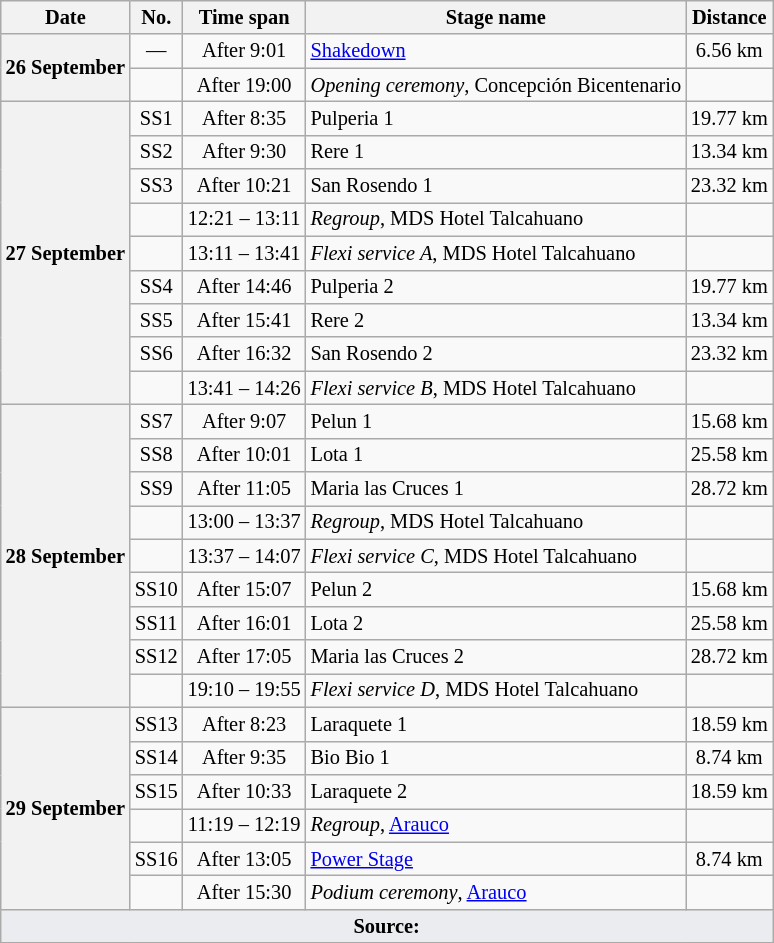<table class="wikitable" style="font-size: 85%;">
<tr>
<th>Date</th>
<th>No.</th>
<th>Time span</th>
<th>Stage name</th>
<th>Distance</th>
</tr>
<tr>
<th rowspan="2">26 September</th>
<td align="center">—</td>
<td align="center">After 9:01</td>
<td><a href='#'>Shakedown</a></td>
<td align="center">6.56 km</td>
</tr>
<tr>
<td align="center"></td>
<td align="center">After 19:00</td>
<td><em>Opening ceremony</em>, Concepción Bicentenario</td>
<td></td>
</tr>
<tr>
<th rowspan="9">27 September</th>
<td align="center">SS1</td>
<td align="center">After 8:35</td>
<td>Pulperia 1</td>
<td align="center">19.77 km</td>
</tr>
<tr>
<td align="center">SS2</td>
<td align="center">After 9:30</td>
<td>Rere 1</td>
<td align="center">13.34 km</td>
</tr>
<tr>
<td align="center">SS3</td>
<td align="center">After 10:21</td>
<td>San Rosendo 1</td>
<td align="center">23.32 km</td>
</tr>
<tr>
<td align="center"></td>
<td align="center">12:21 – 13:11</td>
<td><em>Regroup</em>, MDS Hotel Talcahuano</td>
<td></td>
</tr>
<tr>
<td align="center"></td>
<td align="center">13:11 – 13:41</td>
<td><em>Flexi service A</em>, MDS Hotel Talcahuano</td>
<td></td>
</tr>
<tr>
<td align="center">SS4</td>
<td align="center">After 14:46</td>
<td>Pulperia 2</td>
<td align="center">19.77 km</td>
</tr>
<tr>
<td align="center">SS5</td>
<td align="center">After 15:41</td>
<td>Rere 2</td>
<td align="center">13.34 km</td>
</tr>
<tr>
<td align="center">SS6</td>
<td align="center">After 16:32</td>
<td>San Rosendo 2</td>
<td align="center">23.32 km</td>
</tr>
<tr>
<td align="center"></td>
<td align="center">13:41 – 14:26</td>
<td><em>Flexi service B</em>, MDS Hotel Talcahuano</td>
<td></td>
</tr>
<tr>
<th rowspan="9">28 September</th>
<td align="center">SS7</td>
<td align="center">After 9:07</td>
<td>Pelun 1</td>
<td align="center">15.68 km</td>
</tr>
<tr>
<td align="center">SS8</td>
<td align="center">After 10:01</td>
<td>Lota 1</td>
<td align="center">25.58 km</td>
</tr>
<tr>
<td align="center">SS9</td>
<td align="center">After 11:05</td>
<td>Maria las Cruces 1</td>
<td align="center">28.72 km</td>
</tr>
<tr>
<td align="center"></td>
<td align="center">13:00 – 13:37</td>
<td><em>Regroup</em>, MDS Hotel Talcahuano</td>
<td></td>
</tr>
<tr>
<td align="center"></td>
<td align="center">13:37 – 14:07</td>
<td><em>Flexi service C</em>, MDS Hotel Talcahuano</td>
<td></td>
</tr>
<tr>
<td align="center">SS10</td>
<td align="center">After 15:07</td>
<td>Pelun 2</td>
<td align="center">15.68 km</td>
</tr>
<tr>
<td align="center">SS11</td>
<td align="center">After 16:01</td>
<td>Lota 2</td>
<td align="center">25.58 km</td>
</tr>
<tr>
<td align="center">SS12</td>
<td align="center">After 17:05</td>
<td>Maria las Cruces 2</td>
<td align="center">28.72 km</td>
</tr>
<tr>
<td align="center"></td>
<td align="center">19:10 – 19:55</td>
<td><em>Flexi service D</em>, MDS Hotel Talcahuano</td>
<td></td>
</tr>
<tr>
<th rowspan="6">29 September</th>
<td align="center">SS13</td>
<td align="center">After 8:23</td>
<td>Laraquete 1</td>
<td align="center">18.59 km</td>
</tr>
<tr>
<td align="center">SS14</td>
<td align="center">After 9:35</td>
<td>Bio Bio 1</td>
<td align="center">8.74 km</td>
</tr>
<tr>
<td align="center">SS15</td>
<td align="center">After 10:33</td>
<td>Laraquete 2</td>
<td align="center">18.59 km</td>
</tr>
<tr>
<td align="center"></td>
<td align="center">11:19 – 12:19</td>
<td><em>Regroup</em>, <a href='#'>Arauco</a></td>
<td></td>
</tr>
<tr>
<td align="center">SS16</td>
<td align="center">After 13:05</td>
<td><a href='#'>Power Stage</a></td>
<td align="center">8.74 km</td>
</tr>
<tr>
<td align="center"></td>
<td align="center">After 15:30</td>
<td><em>Podium ceremony</em>, <a href='#'>Arauco</a></td>
<td></td>
</tr>
<tr>
<td colspan="5" style="background-color:#EAECF0;text-align:center"><strong>Source:</strong></td>
</tr>
<tr>
</tr>
</table>
